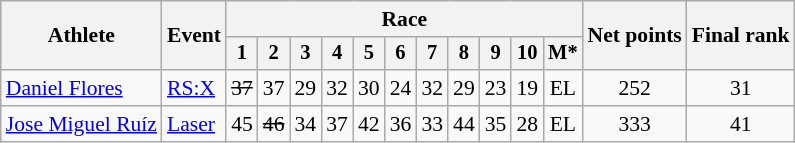<table class="wikitable" style="font-size:90%">
<tr>
<th rowspan="2">Athlete</th>
<th rowspan="2">Event</th>
<th colspan=11>Race</th>
<th rowspan=2>Net points</th>
<th rowspan=2>Final rank</th>
</tr>
<tr style="font-size:95%">
<th>1</th>
<th>2</th>
<th>3</th>
<th>4</th>
<th>5</th>
<th>6</th>
<th>7</th>
<th>8</th>
<th>9</th>
<th>10</th>
<th>M*</th>
</tr>
<tr align=center>
<td align=left><a href='#'>Daniel Flores</a></td>
<td align=left><a href='#'>RS:X</a></td>
<td><s>37</s></td>
<td>37</td>
<td>29</td>
<td>32</td>
<td>30</td>
<td>24</td>
<td>32</td>
<td>29</td>
<td>23</td>
<td>19</td>
<td>EL</td>
<td>252</td>
<td>31</td>
</tr>
<tr align=center>
<td align=left><a href='#'>Jose Miguel Ruíz</a></td>
<td align=left><a href='#'>Laser</a></td>
<td>45</td>
<td><s>46</s></td>
<td>34</td>
<td>37</td>
<td>42</td>
<td>36</td>
<td>33</td>
<td>44</td>
<td>35</td>
<td>28</td>
<td>EL</td>
<td>333</td>
<td>41</td>
</tr>
</table>
